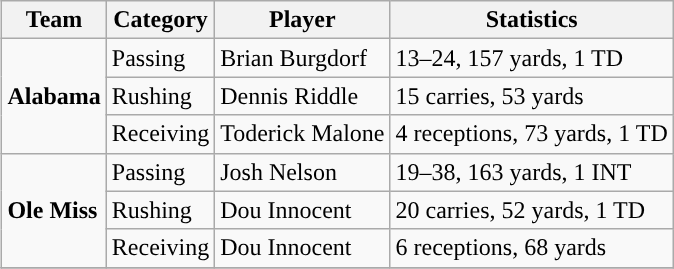<table class="wikitable" style="float: right;">
<tr>
<th>Team</th>
<th>Category</th>
<th>Player</th>
<th>Statistics</th>
</tr>
<tr>
<td rowspan=3><strong>Alabama</strong></td>
<td>Passing</td>
<td>Brian Burgdorf</td>
<td>13–24, 157 yards, 1 TD</td>
</tr>
<tr>
<td>Rushing</td>
<td>Dennis Riddle</td>
<td>15 carries, 53 yards</td>
</tr>
<tr>
<td>Receiving</td>
<td>Toderick Malone</td>
<td>4 receptions, 73 yards, 1 TD</td>
</tr>
<tr>
<td rowspan=3><strong>Ole Miss</strong></td>
<td>Passing</td>
<td>Josh Nelson</td>
<td>19–38, 163 yards, 1 INT</td>
</tr>
<tr>
<td>Rushing</td>
<td>Dou Innocent</td>
<td>20 carries, 52 yards, 1 TD</td>
</tr>
<tr>
<td>Receiving</td>
<td>Dou Innocent</td>
<td>6 receptions, 68 yards</td>
</tr>
<tr>
</tr>
</table>
